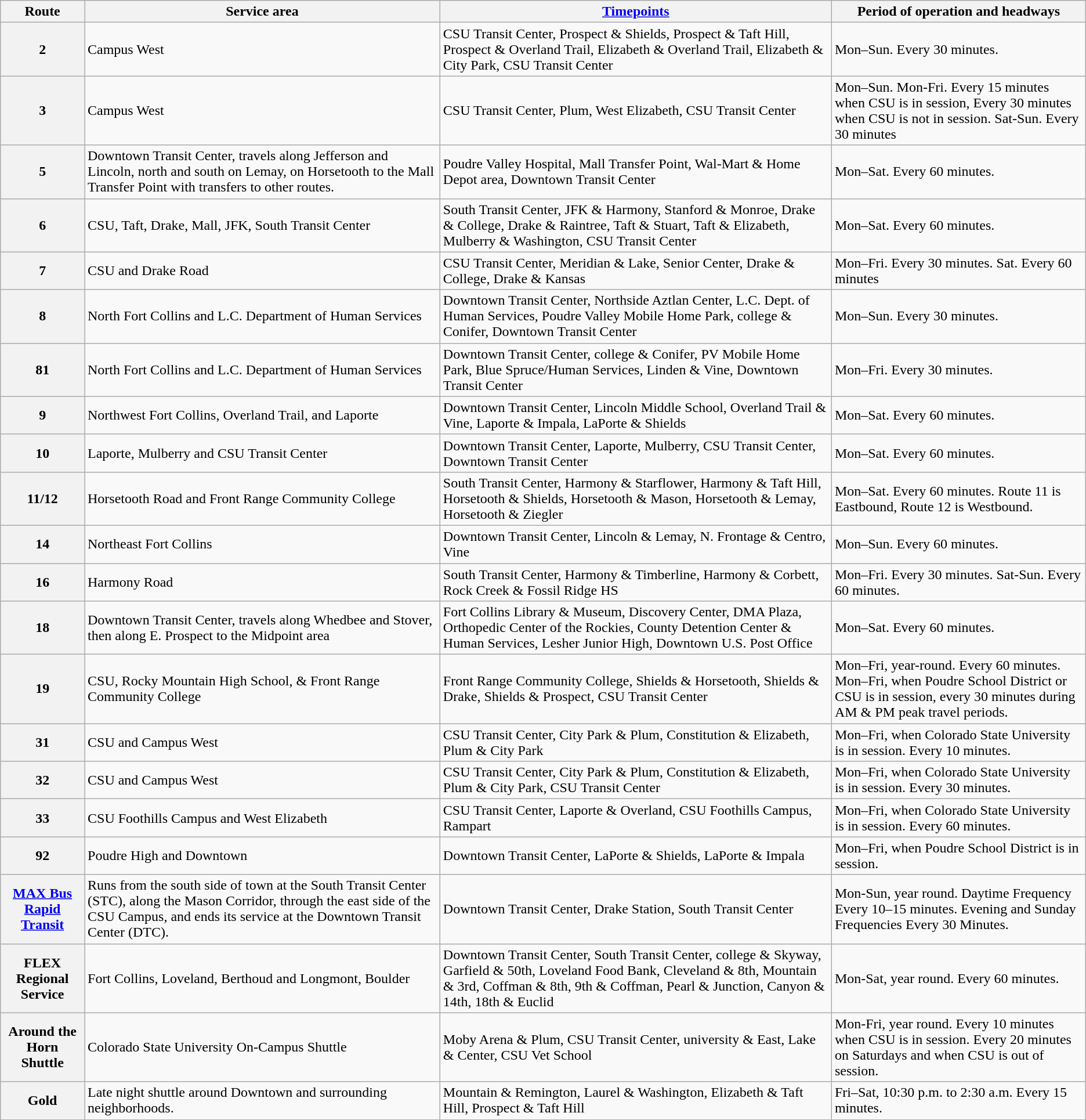<table class="wikitable">
<tr>
<th>Route</th>
<th>Service area</th>
<th><a href='#'>Timepoints</a></th>
<th>Period of operation and headways</th>
</tr>
<tr>
<th>2</th>
<td>Campus West</td>
<td>CSU Transit Center, Prospect & Shields, Prospect & Taft Hill, Prospect & Overland Trail, Elizabeth & Overland Trail, Elizabeth & City Park, CSU Transit Center</td>
<td>Mon–Sun. Every 30 minutes.</td>
</tr>
<tr>
<th>3</th>
<td>Campus West</td>
<td>CSU Transit Center, Plum, West Elizabeth, CSU Transit Center</td>
<td>Mon–Sun. Mon-Fri. Every 15 minutes when CSU is in session, Every 30 minutes when CSU is not in session. Sat-Sun. Every 30 minutes</td>
</tr>
<tr>
<th>5</th>
<td>Downtown Transit Center, travels along Jefferson and Lincoln, north and south on Lemay, on Horsetooth to the Mall Transfer Point with transfers to other routes.</td>
<td>Poudre Valley Hospital, Mall Transfer Point, Wal-Mart & Home Depot area, Downtown Transit Center</td>
<td>Mon–Sat. Every 60 minutes.</td>
</tr>
<tr>
<th>6</th>
<td>CSU, Taft, Drake, Mall, JFK, South Transit Center</td>
<td>South Transit Center, JFK & Harmony, Stanford & Monroe, Drake & College, Drake & Raintree, Taft & Stuart, Taft & Elizabeth, Mulberry & Washington, CSU Transit Center</td>
<td>Mon–Sat. Every 60 minutes.</td>
</tr>
<tr>
<th>7</th>
<td>CSU and Drake Road</td>
<td>CSU Transit Center, Meridian & Lake, Senior Center, Drake & College, Drake & Kansas</td>
<td>Mon–Fri. Every 30 minutes. Sat. Every 60 minutes</td>
</tr>
<tr>
<th>8</th>
<td>North Fort Collins and L.C. Department of Human Services</td>
<td>Downtown Transit Center, Northside Aztlan Center, L.C. Dept. of Human Services, Poudre Valley Mobile Home Park, college & Conifer, Downtown Transit Center</td>
<td>Mon–Sun. Every 30 minutes.</td>
</tr>
<tr>
<th>81</th>
<td>North Fort Collins and L.C. Department of Human Services</td>
<td>Downtown Transit Center, college & Conifer, PV Mobile Home Park, Blue Spruce/Human Services, Linden & Vine, Downtown Transit Center</td>
<td>Mon–Fri. Every 30 minutes.</td>
</tr>
<tr>
<th>9</th>
<td>Northwest Fort Collins, Overland Trail, and Laporte</td>
<td>Downtown Transit Center, Lincoln Middle School, Overland Trail & Vine, Laporte & Impala, LaPorte & Shields</td>
<td>Mon–Sat. Every 60 minutes.</td>
</tr>
<tr>
<th>10</th>
<td>Laporte, Mulberry and CSU Transit Center</td>
<td>Downtown Transit Center, Laporte, Mulberry, CSU Transit Center, Downtown Transit Center</td>
<td>Mon–Sat. Every 60 minutes.</td>
</tr>
<tr>
<th>11/12</th>
<td>Horsetooth Road and Front Range Community College</td>
<td>South Transit Center, Harmony & Starflower, Harmony & Taft Hill, Horsetooth & Shields, Horsetooth & Mason, Horsetooth & Lemay, Horsetooth & Ziegler</td>
<td>Mon–Sat. Every 60 minutes. Route 11 is Eastbound, Route 12 is Westbound.</td>
</tr>
<tr>
<th>14</th>
<td>Northeast Fort Collins</td>
<td>Downtown Transit Center, Lincoln & Lemay, N. Frontage & Centro, Vine</td>
<td>Mon–Sun. Every 60 minutes.</td>
</tr>
<tr>
<th>16</th>
<td>Harmony Road</td>
<td>South Transit Center, Harmony & Timberline, Harmony & Corbett, Rock Creek & Fossil Ridge HS</td>
<td>Mon–Fri. Every 30 minutes. Sat-Sun. Every 60 minutes.</td>
</tr>
<tr>
<th>18</th>
<td>Downtown Transit Center, travels along Whedbee and Stover, then along E. Prospect to the Midpoint area</td>
<td>Fort Collins Library & Museum, Discovery Center, DMA Plaza, Orthopedic Center of the Rockies, County Detention Center & Human Services, Lesher Junior High, Downtown U.S. Post Office</td>
<td>Mon–Sat. Every 60 minutes.</td>
</tr>
<tr>
<th>19</th>
<td>CSU, Rocky Mountain High School, & Front Range Community College</td>
<td>Front Range Community College, Shields & Horsetooth, Shields & Drake, Shields & Prospect, CSU Transit Center</td>
<td>Mon–Fri, year-round. Every 60 minutes.<br>Mon–Fri, when Poudre School District or CSU is in session, every 30 minutes during AM & PM peak travel periods.</td>
</tr>
<tr>
<th>31</th>
<td>CSU and Campus West</td>
<td>CSU Transit Center, City Park & Plum, Constitution & Elizabeth, Plum & City Park</td>
<td>Mon–Fri, when Colorado State University is in session. Every 10 minutes.</td>
</tr>
<tr>
<th>32</th>
<td>CSU and Campus West</td>
<td>CSU Transit Center, City Park & Plum, Constitution & Elizabeth, Plum & City Park, CSU Transit Center</td>
<td>Mon–Fri, when Colorado State University is in session. Every 30 minutes.</td>
</tr>
<tr>
<th>33</th>
<td>CSU Foothills Campus and West Elizabeth</td>
<td>CSU Transit Center, Laporte & Overland, CSU Foothills Campus, Rampart</td>
<td>Mon–Fri, when Colorado State University is in session. Every 60 minutes.</td>
</tr>
<tr>
<th>92</th>
<td>Poudre High and Downtown</td>
<td>Downtown Transit Center, LaPorte & Shields, LaPorte & Impala</td>
<td>Mon–Fri, when Poudre School District is in session.</td>
</tr>
<tr>
<th><a href='#'>MAX Bus Rapid Transit</a></th>
<td>Runs from the south side of town at the South Transit Center (STC), along the Mason Corridor, through the east side of the CSU Campus, and ends its service at the Downtown Transit Center (DTC).</td>
<td>Downtown Transit Center, Drake Station, South Transit Center</td>
<td>Mon-Sun, year round. Daytime Frequency Every 10–15 minutes. Evening and Sunday Frequencies Every 30 Minutes.</td>
</tr>
<tr>
<th>FLEX Regional Service</th>
<td>Fort Collins, Loveland, Berthoud and Longmont, Boulder</td>
<td>Downtown Transit Center, South Transit Center, college & Skyway, Garfield & 50th, Loveland Food Bank, Cleveland & 8th, Mountain & 3rd, Coffman & 8th, 9th & Coffman, Pearl & Junction, Canyon & 14th, 18th & Euclid</td>
<td>Mon-Sat, year round. Every 60 minutes.</td>
</tr>
<tr>
<th>Around the Horn Shuttle</th>
<td>Colorado State University On-Campus Shuttle</td>
<td>Moby Arena & Plum, CSU Transit Center, university & East, Lake & Center, CSU Vet School</td>
<td>Mon-Fri, year round. Every 10 minutes when CSU is in session. Every 20 minutes on Saturdays and when CSU is out of session.</td>
</tr>
<tr>
<th>Gold</th>
<td>Late night shuttle around Downtown and surrounding neighborhoods.</td>
<td>Mountain & Remington, Laurel & Washington, Elizabeth & Taft Hill, Prospect & Taft Hill</td>
<td>Fri–Sat, 10:30 p.m. to 2:30 a.m. Every 15 minutes.</td>
</tr>
<tr>
</tr>
</table>
